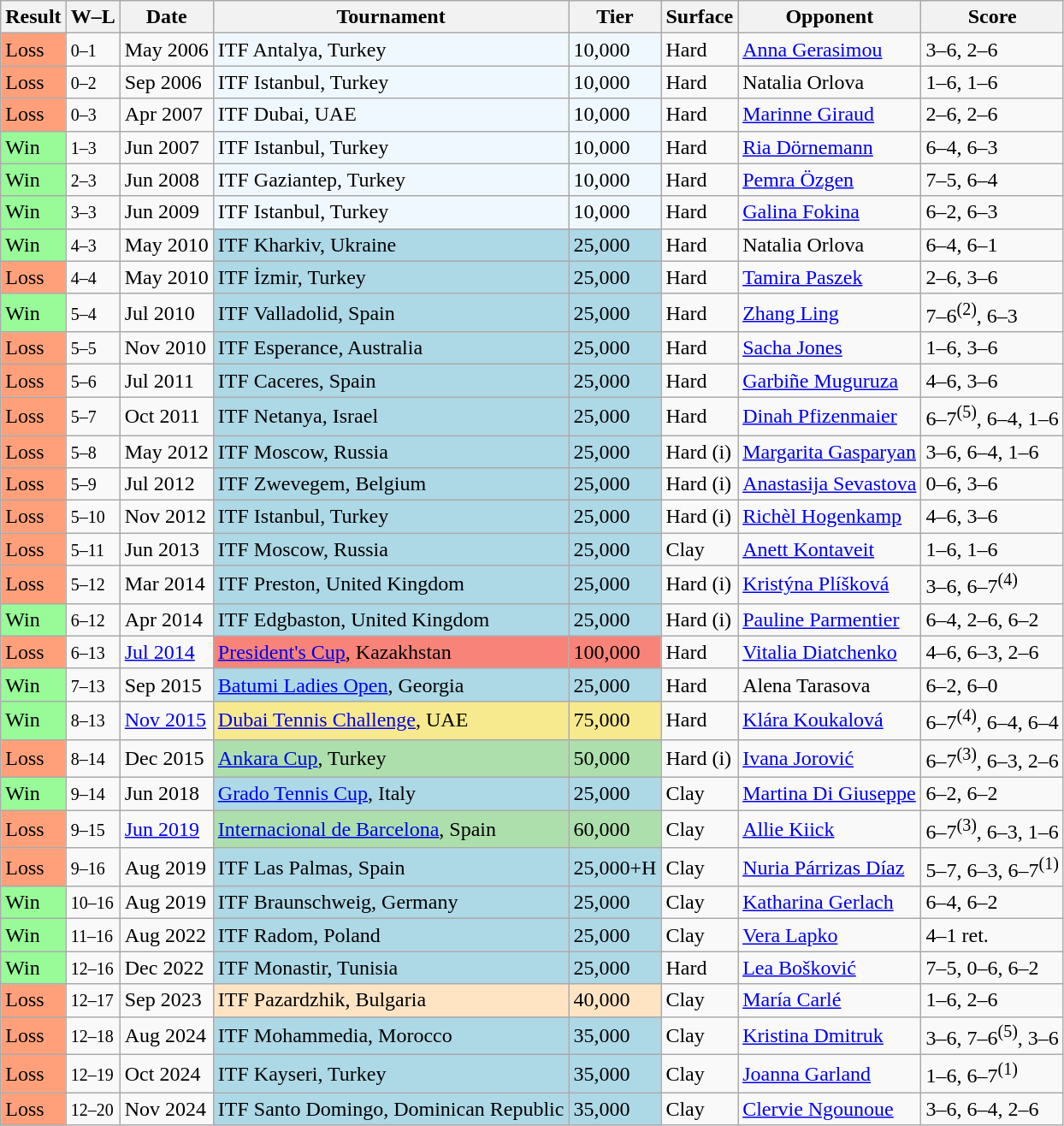<table class="sortable wikitable">
<tr>
<th>Result</th>
<th class="unsortable">W–L</th>
<th>Date</th>
<th>Tournament</th>
<th>Tier</th>
<th>Surface</th>
<th>Opponent</th>
<th class="unsortable">Score</th>
</tr>
<tr>
<td style="background:#ffa07a;">Loss</td>
<td><small>0–1</small></td>
<td>May 2006</td>
<td style="background:#f0f8ff;">ITF Antalya, Turkey</td>
<td style="background:#f0f8ff;">10,000</td>
<td>Hard</td>
<td> <a href='#'>Anna Gerasimou</a></td>
<td>3–6, 2–6</td>
</tr>
<tr>
<td style="background:#ffa07a;">Loss</td>
<td><small>0–2</small></td>
<td>Sep 2006</td>
<td style="background:#f0f8ff;">ITF Istanbul, Turkey</td>
<td style="background:#f0f8ff;">10,000</td>
<td>Hard</td>
<td> Natalia Orlova</td>
<td>1–6, 1–6</td>
</tr>
<tr>
<td style="background:#ffa07a;">Loss</td>
<td><small>0–3</small></td>
<td>Apr 2007</td>
<td style="background:#f0f8ff;">ITF Dubai, UAE</td>
<td style="background:#f0f8ff;">10,000</td>
<td>Hard</td>
<td> <a href='#'>Marinne Giraud</a></td>
<td>2–6, 2–6</td>
</tr>
<tr>
<td style="background:#98fb98;">Win</td>
<td><small>1–3</small></td>
<td>Jun 2007</td>
<td style="background:#f0f8ff;">ITF Istanbul, Turkey</td>
<td style="background:#f0f8ff;">10,000</td>
<td>Hard</td>
<td> <a href='#'>Ria Dörnemann</a></td>
<td>6–4, 6–3</td>
</tr>
<tr>
<td style="background:#98fb98;">Win</td>
<td><small>2–3</small></td>
<td>Jun 2008</td>
<td style="background:#f0f8ff;">ITF Gaziantep, Turkey</td>
<td style="background:#f0f8ff;">10,000</td>
<td>Hard</td>
<td> <a href='#'>Pemra Özgen</a></td>
<td>7–5, 6–4</td>
</tr>
<tr>
<td style="background:#98fb98;">Win</td>
<td><small>3–3</small></td>
<td>Jun 2009</td>
<td style="background:#f0f8ff;">ITF Istanbul, Turkey</td>
<td style="background:#f0f8ff;">10,000</td>
<td>Hard</td>
<td> <a href='#'>Galina Fokina</a></td>
<td>6–2, 6–3</td>
</tr>
<tr>
<td style="background:#98fb98;">Win</td>
<td><small>4–3</small></td>
<td>May 2010</td>
<td style="background:lightblue;">ITF Kharkiv, Ukraine</td>
<td style="background:lightblue;">25,000</td>
<td>Hard</td>
<td> Natalia Orlova</td>
<td>6–4, 6–1</td>
</tr>
<tr>
<td style="background:#ffa07a;">Loss</td>
<td><small>4–4</small></td>
<td>May 2010</td>
<td style="background:lightblue;">ITF İzmir, Turkey</td>
<td style="background:lightblue;">25,000</td>
<td>Hard</td>
<td> <a href='#'>Tamira Paszek</a></td>
<td>2–6, 3–6</td>
</tr>
<tr>
<td style="background:#98fb98;">Win</td>
<td><small>5–4</small></td>
<td>Jul 2010</td>
<td style="background:lightblue;">ITF Valladolid, Spain</td>
<td style="background:lightblue;">25,000</td>
<td>Hard</td>
<td> <a href='#'>Zhang Ling</a></td>
<td>7–6<sup>(2)</sup>, 6–3</td>
</tr>
<tr>
<td style="background:#ffa07a;">Loss</td>
<td><small>5–5</small></td>
<td>Nov 2010</td>
<td style="background:lightblue;">ITF Esperance, Australia</td>
<td style="background:lightblue;">25,000</td>
<td>Hard</td>
<td> <a href='#'>Sacha Jones</a></td>
<td>1–6, 3–6</td>
</tr>
<tr>
<td style="background:#ffa07a;">Loss</td>
<td><small>5–6</small></td>
<td>Jul 2011</td>
<td style="background:lightblue;">ITF Caceres, Spain</td>
<td style="background:lightblue;">25,000</td>
<td>Hard</td>
<td> <a href='#'>Garbiñe Muguruza</a></td>
<td>4–6, 3–6</td>
</tr>
<tr>
<td style="background:#ffa07a;">Loss</td>
<td><small>5–7</small></td>
<td>Oct 2011</td>
<td style="background:lightblue;">ITF Netanya, Israel</td>
<td style="background:lightblue;">25,000</td>
<td>Hard</td>
<td> <a href='#'>Dinah Pfizenmaier</a></td>
<td>6–7<sup>(5)</sup>, 6–4, 1–6</td>
</tr>
<tr>
<td style="background:#ffa07a;">Loss</td>
<td><small>5–8</small></td>
<td>May 2012</td>
<td style="background:lightblue;">ITF Moscow, Russia</td>
<td style="background:lightblue;">25,000</td>
<td>Hard (i)</td>
<td> <a href='#'>Margarita Gasparyan</a></td>
<td>3–6, 6–4, 1–6</td>
</tr>
<tr>
<td style="background:#ffa07a;">Loss</td>
<td><small>5–9</small></td>
<td>Jul 2012</td>
<td style="background:lightblue;">ITF Zwevegem, Belgium</td>
<td style="background:lightblue;">25,000</td>
<td>Hard (i)</td>
<td> <a href='#'>Anastasija Sevastova</a></td>
<td>0–6, 3–6</td>
</tr>
<tr>
<td style="background:#ffa07a;">Loss</td>
<td><small>5–10</small></td>
<td>Nov 2012</td>
<td style="background:lightblue;">ITF Istanbul, Turkey</td>
<td style="background:lightblue;">25,000</td>
<td>Hard (i)</td>
<td> <a href='#'>Richèl Hogenkamp</a></td>
<td>4–6, 3–6</td>
</tr>
<tr>
<td style="background:#ffa07a;">Loss</td>
<td><small>5–11</small></td>
<td>Jun 2013</td>
<td style="background:lightblue;">ITF Moscow, Russia</td>
<td style="background:lightblue;">25,000</td>
<td>Clay</td>
<td> <a href='#'>Anett Kontaveit</a></td>
<td>1–6, 1–6</td>
</tr>
<tr>
<td style="background:#ffa07a;">Loss</td>
<td><small>5–12</small></td>
<td>Mar 2014</td>
<td style="background:lightblue;">ITF Preston, United Kingdom</td>
<td style="background:lightblue;">25,000</td>
<td>Hard (i)</td>
<td> <a href='#'>Kristýna Plíšková</a></td>
<td>3–6, 6–7<sup>(4)</sup></td>
</tr>
<tr>
<td style="background:#98fb98;">Win</td>
<td><small>6–12</small></td>
<td>Apr 2014</td>
<td style="background:lightblue;">ITF Edgbaston, United Kingdom</td>
<td style="background:lightblue;">25,000</td>
<td>Hard (i)</td>
<td> <a href='#'>Pauline Parmentier</a></td>
<td>6–4, 2–6, 6–2</td>
</tr>
<tr>
<td style="background:#ffa07a;">Loss</td>
<td><small>6–13</small></td>
<td><a href='#'>Jul 2014</a></td>
<td style="background:#f88379;"><a href='#'>President's Cup</a>, Kazakhstan</td>
<td style="background:#f88379;">100,000</td>
<td>Hard</td>
<td> <a href='#'>Vitalia Diatchenko</a></td>
<td>4–6, 6–3, 2–6</td>
</tr>
<tr>
<td style="background:#98fb98;">Win</td>
<td><small>7–13</small></td>
<td>Sep 2015</td>
<td style="background:lightblue;"><a href='#'>Batumi Ladies Open</a>, Georgia</td>
<td style="background:lightblue;">25,000</td>
<td>Hard</td>
<td> Alena Tarasova</td>
<td>6–2, 6–0</td>
</tr>
<tr>
<td style="background:#98fb98;">Win</td>
<td><small>8–13</small></td>
<td><a href='#'>Nov 2015</a></td>
<td style="background:#f7e98e;"><a href='#'>Dubai Tennis Challenge</a>, UAE</td>
<td style="background:#f7e98e;">75,000</td>
<td>Hard</td>
<td> <a href='#'>Klára Koukalová</a></td>
<td>6–7<sup>(4)</sup>, 6–4, 6–4</td>
</tr>
<tr>
<td style="background:#ffa07a;">Loss</td>
<td><small>8–14</small></td>
<td>Dec 2015</td>
<td style="background:#addfad;"><a href='#'>Ankara Cup</a>, Turkey</td>
<td style="background:#addfad;">50,000</td>
<td>Hard (i)</td>
<td> <a href='#'>Ivana Jorović</a></td>
<td>6–7<sup>(3)</sup>, 6–3, 2–6</td>
</tr>
<tr>
<td style="background:#98fb98;">Win</td>
<td><small>9–14</small></td>
<td>Jun 2018</td>
<td style="background:lightblue;"><a href='#'>Grado Tennis Cup</a>, Italy</td>
<td style="background:lightblue;">25,000</td>
<td>Clay</td>
<td> <a href='#'>Martina Di Giuseppe</a></td>
<td>6–2, 6–2</td>
</tr>
<tr>
<td style="background:#ffa07a;">Loss</td>
<td><small>9–15</small></td>
<td><a href='#'>Jun 2019</a></td>
<td style="background:#addfad;"><a href='#'>Internacional de Barcelona</a>, Spain</td>
<td style="background:#addfad;">60,000</td>
<td>Clay</td>
<td> <a href='#'>Allie Kiick</a></td>
<td>6–7<sup>(3)</sup>, 6–3, 1–6</td>
</tr>
<tr>
<td style="background:#ffa07a;">Loss</td>
<td><small>9–16</small></td>
<td>Aug 2019</td>
<td style="background:lightblue;">ITF Las Palmas, Spain</td>
<td style="background:lightblue;">25,000+H</td>
<td>Clay</td>
<td> <a href='#'>Nuria Párrizas Díaz</a></td>
<td>5–7, 6–3, 6–7<sup>(1)</sup></td>
</tr>
<tr>
<td style="background:#98fb98;">Win</td>
<td><small>10–16</small></td>
<td>Aug 2019</td>
<td style="background:lightblue;">ITF Braunschweig, Germany</td>
<td style="background:lightblue;">25,000</td>
<td>Clay</td>
<td> <a href='#'>Katharina Gerlach</a></td>
<td>6–4, 6–2</td>
</tr>
<tr>
<td style="background:#98fb98;">Win</td>
<td><small>11–16</small></td>
<td>Aug 2022</td>
<td style="background:lightblue;">ITF Radom, Poland</td>
<td style="background:lightblue;">25,000</td>
<td>Clay</td>
<td> <a href='#'>Vera Lapko</a></td>
<td>4–1 ret.</td>
</tr>
<tr>
<td style="background:#98fb98;">Win</td>
<td><small>12–16</small></td>
<td>Dec 2022</td>
<td style="background:lightblue;">ITF Monastir, Tunisia</td>
<td style="background:lightblue;">25,000</td>
<td>Hard</td>
<td> <a href='#'>Lea Bošković</a></td>
<td>7–5, 0–6, 6–2</td>
</tr>
<tr>
<td style="background:#ffa07a;">Loss</td>
<td><small>12–17</small></td>
<td>Sep 2023</td>
<td style="background:#ffe4c4;">ITF Pazardzhik, Bulgaria</td>
<td style="background:#ffe4c4;">40,000</td>
<td>Clay</td>
<td> <a href='#'>María Carlé</a></td>
<td>1–6, 2–6</td>
</tr>
<tr>
<td style="background:#ffa07a;">Loss</td>
<td><small>12–18</small></td>
<td>Aug 2024</td>
<td style="background:lightblue;">ITF Mohammedia, Morocco</td>
<td style="background:lightblue;">35,000</td>
<td>Clay</td>
<td> <a href='#'>Kristina Dmitruk</a></td>
<td>3–6, 7–6<sup>(5)</sup>, 3–6</td>
</tr>
<tr>
<td style="background:#ffa07a;">Loss</td>
<td><small>12–19</small></td>
<td>Oct 2024</td>
<td style="background:lightblue;">ITF Kayseri, Turkey</td>
<td style="background:lightblue;">35,000</td>
<td>Clay</td>
<td> <a href='#'>Joanna Garland</a></td>
<td>1–6, 6–7<sup>(1)</sup></td>
</tr>
<tr>
<td style="background:#ffa07a;">Loss</td>
<td><small>12–20</small></td>
<td>Nov 2024</td>
<td style="background:lightblue;">ITF Santo Domingo, Dominican Republic</td>
<td style="background:lightblue;">35,000</td>
<td>Clay</td>
<td> <a href='#'>Clervie Ngounoue</a></td>
<td>3–6, 6–4, 2–6</td>
</tr>
</table>
